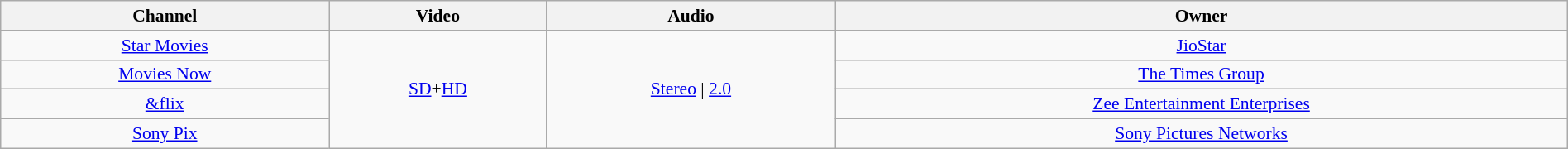<table class="wikitable sortable" style="border-collapse:collapse; font-size: 90%; text-align:center" width="100%">
<tr>
<th>Channel</th>
<th>Video</th>
<th>Audio</th>
<th>Owner</th>
</tr>
<tr>
<td><a href='#'>Star Movies</a></td>
<td rowspan="4"><a href='#'>SD</a>+<a href='#'>HD</a></td>
<td rowspan="4"><a href='#'>Stereo</a> | <a href='#'>2.0</a></td>
<td><a href='#'>JioStar</a></td>
</tr>
<tr>
<td><a href='#'>Movies Now</a></td>
<td><a href='#'>The Times Group</a></td>
</tr>
<tr>
<td><a href='#'>&flix</a></td>
<td><a href='#'>Zee Entertainment Enterprises</a></td>
</tr>
<tr>
<td><a href='#'>Sony Pix</a></td>
<td><a href='#'>Sony Pictures Networks</a></td>
</tr>
</table>
